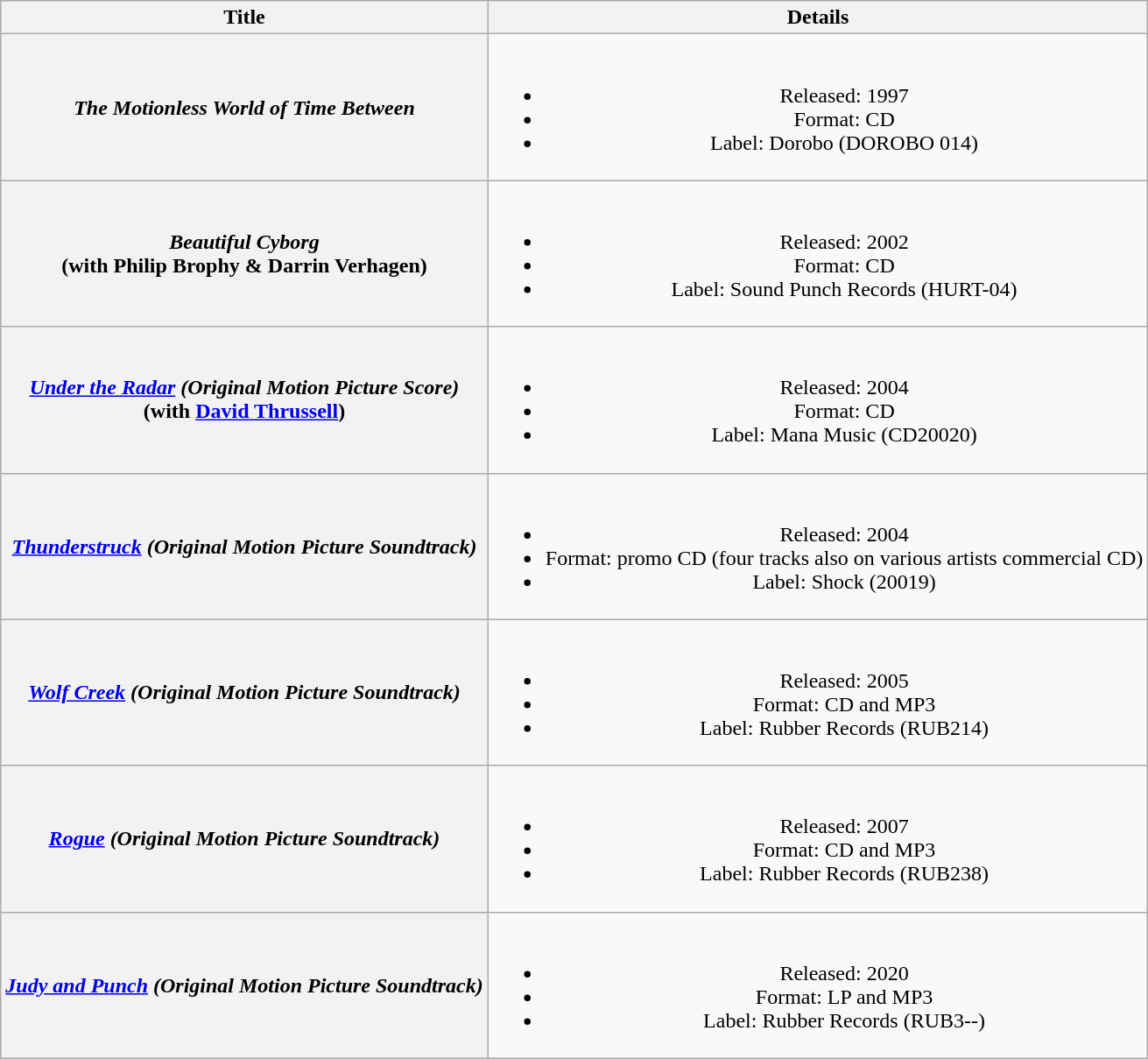<table class="wikitable plainrowheaders" style="text-align:center;" border="1">
<tr>
<th>Title</th>
<th>Details</th>
</tr>
<tr>
<th scope="row"><em>The Motionless World of Time Between</em></th>
<td><br><ul><li>Released: 1997</li><li>Format: CD</li><li>Label: Dorobo (DOROBO 014)</li></ul></td>
</tr>
<tr>
<th scope="row"><em>Beautiful Cyborg</em> <br> (with Philip Brophy & Darrin Verhagen)</th>
<td><br><ul><li>Released: 2002</li><li>Format: CD</li><li>Label: Sound Punch Records (HURT-04)</li></ul></td>
</tr>
<tr>
<th scope="row"><em><a href='#'>Under the Radar</a> (Original Motion Picture Score)</em> <br> (with <a href='#'>David Thrussell</a>)</th>
<td><br><ul><li>Released: 2004</li><li>Format: CD</li><li>Label: Mana Music (CD20020)</li></ul></td>
</tr>
<tr>
<th scope="row"><em><a href='#'>Thunderstruck</a> (Original Motion Picture Soundtrack)</em></th>
<td><br><ul><li>Released: 2004</li><li>Format: promo CD (four tracks also on various artists commercial CD)</li><li>Label: Shock (20019)</li></ul></td>
</tr>
<tr>
<th scope="row"><em><a href='#'>Wolf Creek</a> (Original Motion Picture Soundtrack)</em></th>
<td><br><ul><li>Released: 2005</li><li>Format: CD and MP3</li><li>Label: Rubber Records (RUB214)</li></ul></td>
</tr>
<tr>
<th scope="row"><em><a href='#'>Rogue</a> (Original Motion Picture Soundtrack)</em></th>
<td><br><ul><li>Released: 2007</li><li>Format: CD and MP3</li><li>Label: Rubber Records (RUB238)</li></ul></td>
</tr>
<tr>
<th scope="row"><em><a href='#'>Judy and Punch</a> (Original Motion Picture Soundtrack)</em></th>
<td><br><ul><li>Released: 2020</li><li>Format: LP and MP3</li><li>Label: Rubber Records (RUB3--)</li></ul></td>
</tr>
</table>
